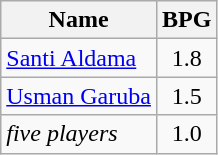<table class=wikitable>
<tr>
<th>Name</th>
<th>BPG</th>
</tr>
<tr>
<td> <a href='#'>Santi Aldama</a></td>
<td align=center>1.8</td>
</tr>
<tr>
<td> <a href='#'>Usman Garuba</a></td>
<td align=center>1.5</td>
</tr>
<tr>
<td><em>five players</em></td>
<td align=center>1.0</td>
</tr>
</table>
